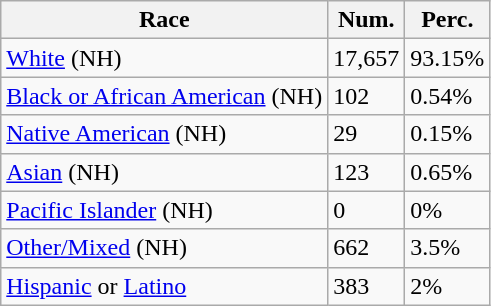<table class="wikitable">
<tr>
<th>Race</th>
<th>Num.</th>
<th>Perc.</th>
</tr>
<tr>
<td><a href='#'>White</a> (NH)</td>
<td>17,657</td>
<td>93.15%</td>
</tr>
<tr>
<td><a href='#'>Black or African American</a> (NH)</td>
<td>102</td>
<td>0.54%</td>
</tr>
<tr>
<td><a href='#'>Native American</a> (NH)</td>
<td>29</td>
<td>0.15%</td>
</tr>
<tr>
<td><a href='#'>Asian</a> (NH)</td>
<td>123</td>
<td>0.65%</td>
</tr>
<tr>
<td><a href='#'>Pacific Islander</a> (NH)</td>
<td>0</td>
<td>0%</td>
</tr>
<tr>
<td><a href='#'>Other/Mixed</a> (NH)</td>
<td>662</td>
<td>3.5%</td>
</tr>
<tr>
<td><a href='#'>Hispanic</a> or <a href='#'>Latino</a></td>
<td>383</td>
<td>2%</td>
</tr>
</table>
